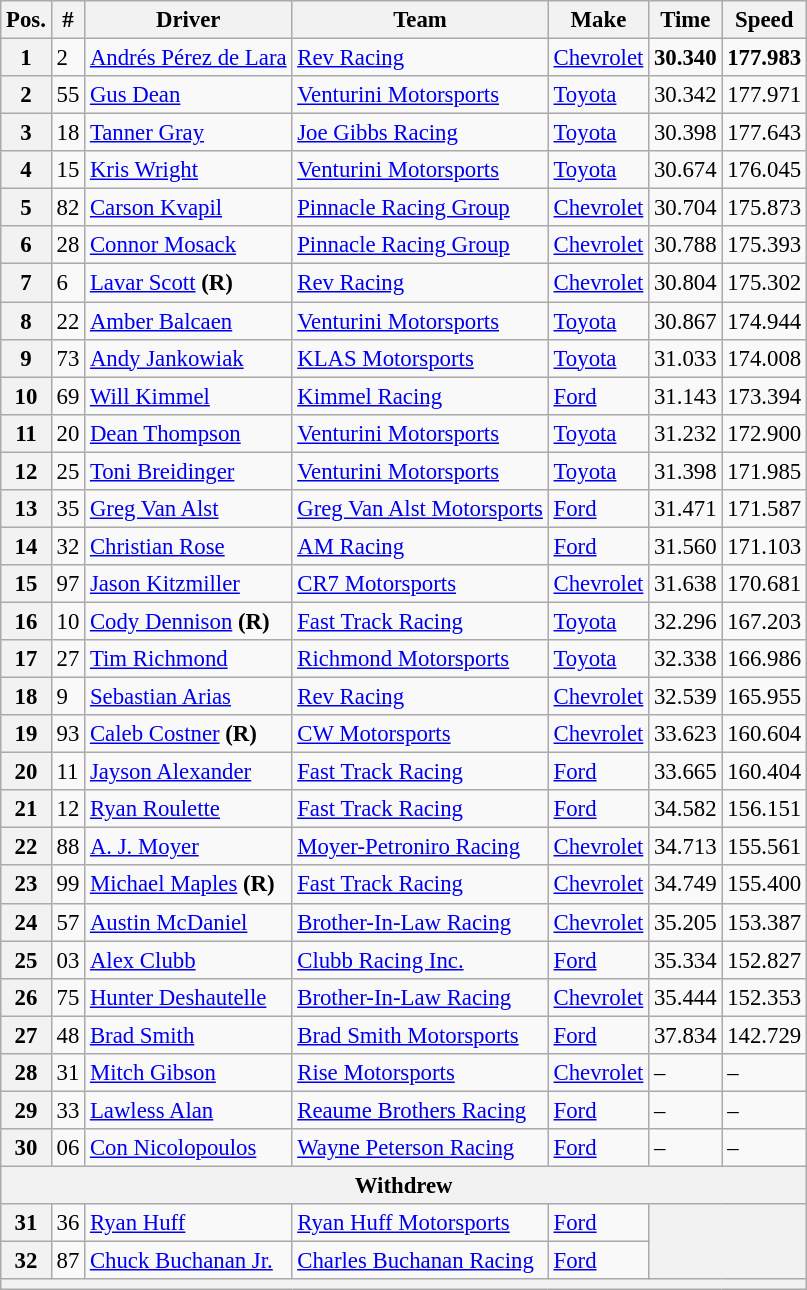<table class="wikitable" style="font-size:95%">
<tr>
<th>Pos.</th>
<th>#</th>
<th>Driver</th>
<th>Team</th>
<th>Make</th>
<th>Time</th>
<th>Speed</th>
</tr>
<tr>
<th>1</th>
<td>2</td>
<td><a href='#'>Andrés Pérez de Lara</a></td>
<td><a href='#'>Rev Racing</a></td>
<td><a href='#'>Chevrolet</a></td>
<td><strong>30.340</strong></td>
<td><strong>177.983</strong></td>
</tr>
<tr>
<th>2</th>
<td>55</td>
<td><a href='#'>Gus Dean</a></td>
<td><a href='#'>Venturini Motorsports</a></td>
<td><a href='#'>Toyota</a></td>
<td>30.342</td>
<td>177.971</td>
</tr>
<tr>
<th>3</th>
<td>18</td>
<td><a href='#'>Tanner Gray</a></td>
<td><a href='#'>Joe Gibbs Racing</a></td>
<td><a href='#'>Toyota</a></td>
<td>30.398</td>
<td>177.643</td>
</tr>
<tr>
<th>4</th>
<td>15</td>
<td><a href='#'>Kris Wright</a></td>
<td><a href='#'>Venturini Motorsports</a></td>
<td><a href='#'>Toyota</a></td>
<td>30.674</td>
<td>176.045</td>
</tr>
<tr>
<th>5</th>
<td>82</td>
<td><a href='#'>Carson Kvapil</a></td>
<td><a href='#'>Pinnacle Racing Group</a></td>
<td><a href='#'>Chevrolet</a></td>
<td>30.704</td>
<td>175.873</td>
</tr>
<tr>
<th>6</th>
<td>28</td>
<td><a href='#'>Connor Mosack</a></td>
<td><a href='#'>Pinnacle Racing Group</a></td>
<td><a href='#'>Chevrolet</a></td>
<td>30.788</td>
<td>175.393</td>
</tr>
<tr>
<th>7</th>
<td>6</td>
<td><a href='#'>Lavar Scott</a> <strong>(R)</strong></td>
<td><a href='#'>Rev Racing</a></td>
<td><a href='#'>Chevrolet</a></td>
<td>30.804</td>
<td>175.302</td>
</tr>
<tr>
<th>8</th>
<td>22</td>
<td><a href='#'>Amber Balcaen</a></td>
<td><a href='#'>Venturini Motorsports</a></td>
<td><a href='#'>Toyota</a></td>
<td>30.867</td>
<td>174.944</td>
</tr>
<tr>
<th>9</th>
<td>73</td>
<td><a href='#'>Andy Jankowiak</a></td>
<td><a href='#'>KLAS Motorsports</a></td>
<td><a href='#'>Toyota</a></td>
<td>31.033</td>
<td>174.008</td>
</tr>
<tr>
<th>10</th>
<td>69</td>
<td><a href='#'>Will Kimmel</a></td>
<td><a href='#'>Kimmel Racing</a></td>
<td><a href='#'>Ford</a></td>
<td>31.143</td>
<td>173.394</td>
</tr>
<tr>
<th>11</th>
<td>20</td>
<td><a href='#'>Dean Thompson</a></td>
<td><a href='#'>Venturini Motorsports</a></td>
<td><a href='#'>Toyota</a></td>
<td>31.232</td>
<td>172.900</td>
</tr>
<tr>
<th>12</th>
<td>25</td>
<td><a href='#'>Toni Breidinger</a></td>
<td><a href='#'>Venturini Motorsports</a></td>
<td><a href='#'>Toyota</a></td>
<td>31.398</td>
<td>171.985</td>
</tr>
<tr>
<th>13</th>
<td>35</td>
<td><a href='#'>Greg Van Alst</a></td>
<td><a href='#'>Greg Van Alst Motorsports</a></td>
<td><a href='#'>Ford</a></td>
<td>31.471</td>
<td>171.587</td>
</tr>
<tr>
<th>14</th>
<td>32</td>
<td><a href='#'>Christian Rose</a></td>
<td><a href='#'>AM Racing</a></td>
<td><a href='#'>Ford</a></td>
<td>31.560</td>
<td>171.103</td>
</tr>
<tr>
<th>15</th>
<td>97</td>
<td><a href='#'>Jason Kitzmiller</a></td>
<td><a href='#'>CR7 Motorsports</a></td>
<td><a href='#'>Chevrolet</a></td>
<td>31.638</td>
<td>170.681</td>
</tr>
<tr>
<th>16</th>
<td>10</td>
<td><a href='#'>Cody Dennison</a> <strong>(R)</strong></td>
<td><a href='#'>Fast Track Racing</a></td>
<td><a href='#'>Toyota</a></td>
<td>32.296</td>
<td>167.203</td>
</tr>
<tr>
<th>17</th>
<td>27</td>
<td><a href='#'>Tim Richmond</a></td>
<td><a href='#'>Richmond Motorsports</a></td>
<td><a href='#'>Toyota</a></td>
<td>32.338</td>
<td>166.986</td>
</tr>
<tr>
<th>18</th>
<td>9</td>
<td><a href='#'>Sebastian Arias</a></td>
<td><a href='#'>Rev Racing</a></td>
<td><a href='#'>Chevrolet</a></td>
<td>32.539</td>
<td>165.955</td>
</tr>
<tr>
<th>19</th>
<td>93</td>
<td><a href='#'>Caleb Costner</a> <strong>(R)</strong></td>
<td><a href='#'>CW Motorsports</a></td>
<td><a href='#'>Chevrolet</a></td>
<td>33.623</td>
<td>160.604</td>
</tr>
<tr>
<th>20</th>
<td>11</td>
<td><a href='#'>Jayson Alexander</a></td>
<td><a href='#'>Fast Track Racing</a></td>
<td><a href='#'>Ford</a></td>
<td>33.665</td>
<td>160.404</td>
</tr>
<tr>
<th>21</th>
<td>12</td>
<td><a href='#'>Ryan Roulette</a></td>
<td><a href='#'>Fast Track Racing</a></td>
<td><a href='#'>Ford</a></td>
<td>34.582</td>
<td>156.151</td>
</tr>
<tr>
<th>22</th>
<td>88</td>
<td><a href='#'>A. J. Moyer</a></td>
<td><a href='#'>Moyer-Petroniro Racing</a></td>
<td><a href='#'>Chevrolet</a></td>
<td>34.713</td>
<td>155.561</td>
</tr>
<tr>
<th>23</th>
<td>99</td>
<td><a href='#'>Michael Maples</a> <strong>(R)</strong></td>
<td><a href='#'>Fast Track Racing</a></td>
<td><a href='#'>Chevrolet</a></td>
<td>34.749</td>
<td>155.400</td>
</tr>
<tr>
<th>24</th>
<td>57</td>
<td><a href='#'>Austin McDaniel</a></td>
<td><a href='#'>Brother-In-Law Racing</a></td>
<td><a href='#'>Chevrolet</a></td>
<td>35.205</td>
<td>153.387</td>
</tr>
<tr>
<th>25</th>
<td>03</td>
<td><a href='#'>Alex Clubb</a></td>
<td><a href='#'>Clubb Racing Inc.</a></td>
<td><a href='#'>Ford</a></td>
<td>35.334</td>
<td>152.827</td>
</tr>
<tr>
<th>26</th>
<td>75</td>
<td><a href='#'>Hunter Deshautelle</a></td>
<td><a href='#'>Brother-In-Law Racing</a></td>
<td><a href='#'>Chevrolet</a></td>
<td>35.444</td>
<td>152.353</td>
</tr>
<tr>
<th>27</th>
<td>48</td>
<td><a href='#'>Brad Smith</a></td>
<td><a href='#'>Brad Smith Motorsports</a></td>
<td><a href='#'>Ford</a></td>
<td>37.834</td>
<td>142.729</td>
</tr>
<tr>
<th>28</th>
<td>31</td>
<td><a href='#'>Mitch Gibson</a></td>
<td><a href='#'>Rise Motorsports</a></td>
<td><a href='#'>Chevrolet</a></td>
<td>–</td>
<td>–</td>
</tr>
<tr>
<th>29</th>
<td>33</td>
<td><a href='#'>Lawless Alan</a></td>
<td><a href='#'>Reaume Brothers Racing</a></td>
<td><a href='#'>Ford</a></td>
<td>–</td>
<td>–</td>
</tr>
<tr>
<th>30</th>
<td>06</td>
<td><a href='#'>Con Nicolopoulos</a></td>
<td><a href='#'>Wayne Peterson Racing</a></td>
<td><a href='#'>Ford</a></td>
<td>–</td>
<td>–</td>
</tr>
<tr>
<th colspan="7">Withdrew</th>
</tr>
<tr>
<th>31</th>
<td>36</td>
<td><a href='#'>Ryan Huff</a></td>
<td><a href='#'>Ryan Huff Motorsports</a></td>
<td><a href='#'>Ford</a></td>
<th colspan="2" rowspan="2"></th>
</tr>
<tr>
<th>32</th>
<td>87</td>
<td><a href='#'>Chuck Buchanan Jr.</a></td>
<td><a href='#'>Charles Buchanan Racing</a></td>
<td><a href='#'>Ford</a></td>
</tr>
<tr>
<th colspan="7"></th>
</tr>
</table>
